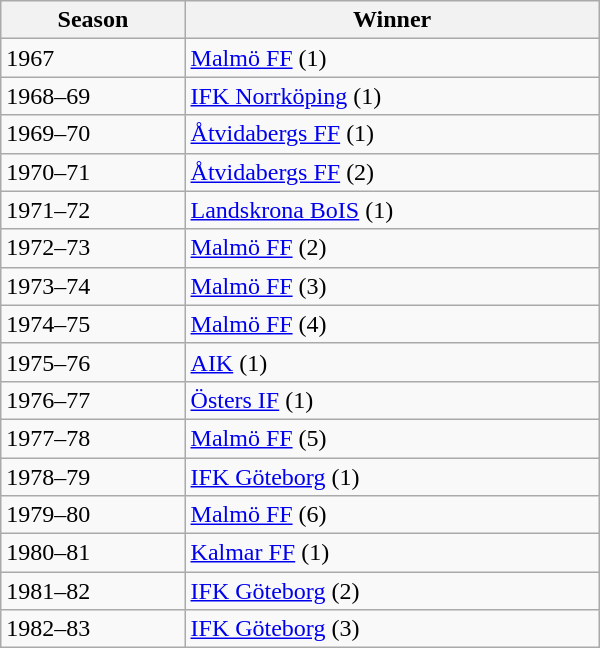<table class="wikitable" style="width:400px;">
<tr>
<th>Season</th>
<th>Winner</th>
</tr>
<tr>
<td>1967</td>
<td><a href='#'>Malmö FF</a> (1)</td>
</tr>
<tr>
<td>1968–69</td>
<td><a href='#'>IFK Norrköping</a> (1)</td>
</tr>
<tr>
<td>1969–70</td>
<td><a href='#'>Åtvidabergs FF</a> (1)</td>
</tr>
<tr>
<td>1970–71</td>
<td><a href='#'>Åtvidabergs FF</a> (2)</td>
</tr>
<tr>
<td>1971–72</td>
<td><a href='#'>Landskrona BoIS</a> (1)</td>
</tr>
<tr>
<td>1972–73</td>
<td><a href='#'>Malmö FF</a> (2)</td>
</tr>
<tr>
<td>1973–74</td>
<td><a href='#'>Malmö FF</a> (3)</td>
</tr>
<tr>
<td>1974–75</td>
<td><a href='#'>Malmö FF</a> (4)</td>
</tr>
<tr>
<td>1975–76</td>
<td><a href='#'>AIK</a> (1)</td>
</tr>
<tr>
<td>1976–77</td>
<td><a href='#'>Östers IF</a> (1)</td>
</tr>
<tr>
<td>1977–78</td>
<td><a href='#'>Malmö FF</a> (5)</td>
</tr>
<tr>
<td>1978–79</td>
<td><a href='#'>IFK Göteborg</a> (1)</td>
</tr>
<tr>
<td>1979–80</td>
<td><a href='#'>Malmö FF</a> (6)</td>
</tr>
<tr>
<td>1980–81</td>
<td><a href='#'>Kalmar FF</a> (1)</td>
</tr>
<tr>
<td>1981–82</td>
<td><a href='#'>IFK Göteborg</a> (2)</td>
</tr>
<tr>
<td>1982–83</td>
<td><a href='#'>IFK Göteborg</a> (3)</td>
</tr>
</table>
